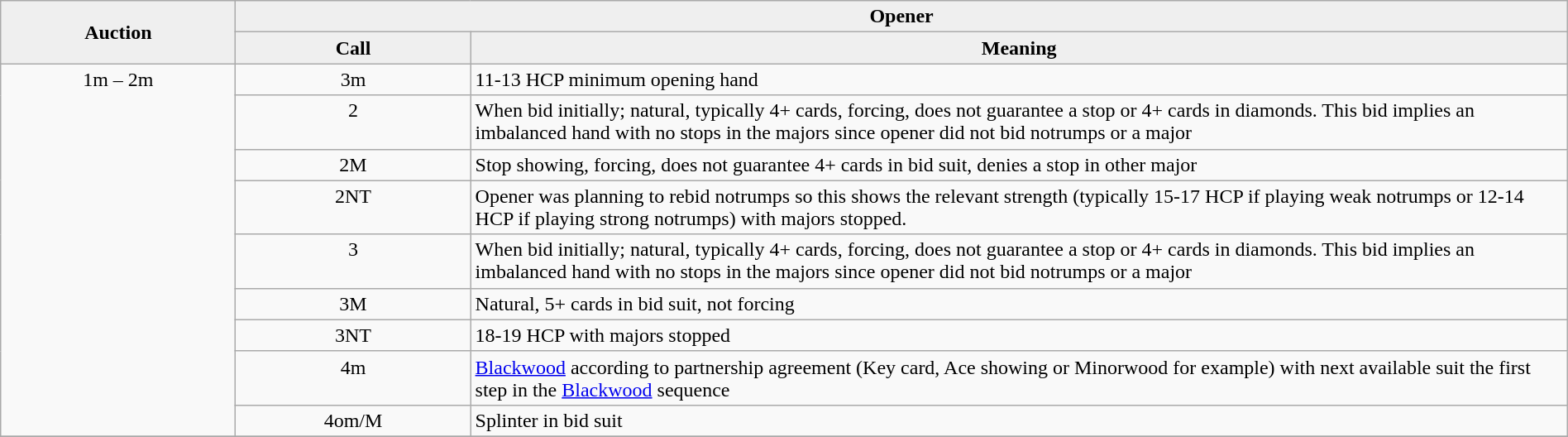<table class="wikitable" width=100%>
<tr>
<td rowspan=2 style="background: #EFEFEF" align=center width=15%><strong>Auction</strong></td>
<td colspan="2" style="text-align: center; background: #EFEFEF" width=85%><strong>Opener</strong></td>
</tr>
<tr>
<td style="text-align: center; background: #EFEFEF" width=15%><strong>Call</strong></td>
<td style="text-align: center; background: #EFEFEF" width=85%><strong>Meaning</strong></td>
</tr>
<tr align="left" valign="top">
<td rowspan="9" align=center>1m – 2m</td>
<td align=center>3m</td>
<td>11-13 HCP minimum opening hand</td>
</tr>
<tr>
<td valign=top align=center>2</td>
<td>When  bid initially; natural, typically 4+ cards, forcing, does not guarantee a stop or 4+ cards in diamonds.  This bid implies an imbalanced hand with no stops in the majors since opener did not bid notrumps or a major</td>
</tr>
<tr>
<td valign=top align=center>2M</td>
<td>Stop showing, forcing, does not guarantee 4+ cards in bid suit, denies a stop in other major</td>
</tr>
<tr>
<td valign=top align=center>2NT</td>
<td>Opener was planning to rebid notrumps so this shows the relevant strength (typically 15-17 HCP if playing weak notrumps or 12-14 HCP if playing strong notrumps) with majors stopped.</td>
</tr>
<tr>
<td valign=top align=center>3</td>
<td>When  bid initially; natural, typically 4+ cards, forcing, does not guarantee a stop or 4+ cards in diamonds.  This bid implies an imbalanced hand with no stops in the majors since opener did not bid notrumps or a major</td>
</tr>
<tr>
<td valign=top align=center>3M</td>
<td>Natural, 5+ cards in bid suit, not forcing</td>
</tr>
<tr>
<td valign=top align=center>3NT</td>
<td>18-19 HCP with majors stopped</td>
</tr>
<tr>
<td valign=top align=center>4m</td>
<td><a href='#'>Blackwood</a> according to partnership agreement (Key card, Ace showing or Minorwood for example) with next available suit the first step in the <a href='#'>Blackwood</a> sequence</td>
</tr>
<tr>
<td valign=top align=center>4om/M</td>
<td>Splinter in bid suit</td>
</tr>
<tr>
</tr>
</table>
